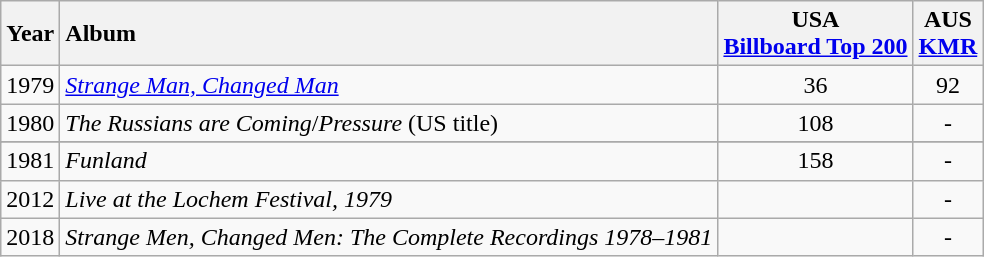<table class="wikitable">
<tr>
<th style="text-align:left;">Year</th>
<th style="text-align:left;">Album</th>
<th style="text-align:center;">USA <br> <a href='#'>Billboard Top 200</a></th>
<th style="text-align:center;">AUS <br> <a href='#'>KMR</a></th>
</tr>
<tr>
<td style="text-align:left;">1979</td>
<td style="text-align:left;"><em><a href='#'>Strange Man, Changed Man</a></em></td>
<td style="text-align:center;">36</td>
<td style="text-align:center;">92</td>
</tr>
<tr>
<td style="text-align:left;">1980</td>
<td style="text-align:left;"><em>The Russians are Coming</em>/<em>Pressure</em> (US title)</td>
<td style="text-align:center;">108</td>
<td style="text-align:center;">-</td>
</tr>
<tr>
</tr>
<tr>
<td style="text-align:left;">1981</td>
<td style="text-align:left;"><em>Funland</em></td>
<td style="text-align:center;">158</td>
<td style="text-align:center;">-</td>
</tr>
<tr>
<td style="text-align:left;">2012</td>
<td style="text-align:left;"><em>Live at the Lochem Festival, 1979</em></td>
<td style="text-align:center;"></td>
<td style="text-align:center;">-</td>
</tr>
<tr>
<td style="text-align:left;">2018</td>
<td style="text-align:left;"><em>Strange Men, Changed Men: The Complete Recordings 1978–1981</em></td>
<td style="text-align:center;"></td>
<td style="text-align:center;">-</td>
</tr>
</table>
